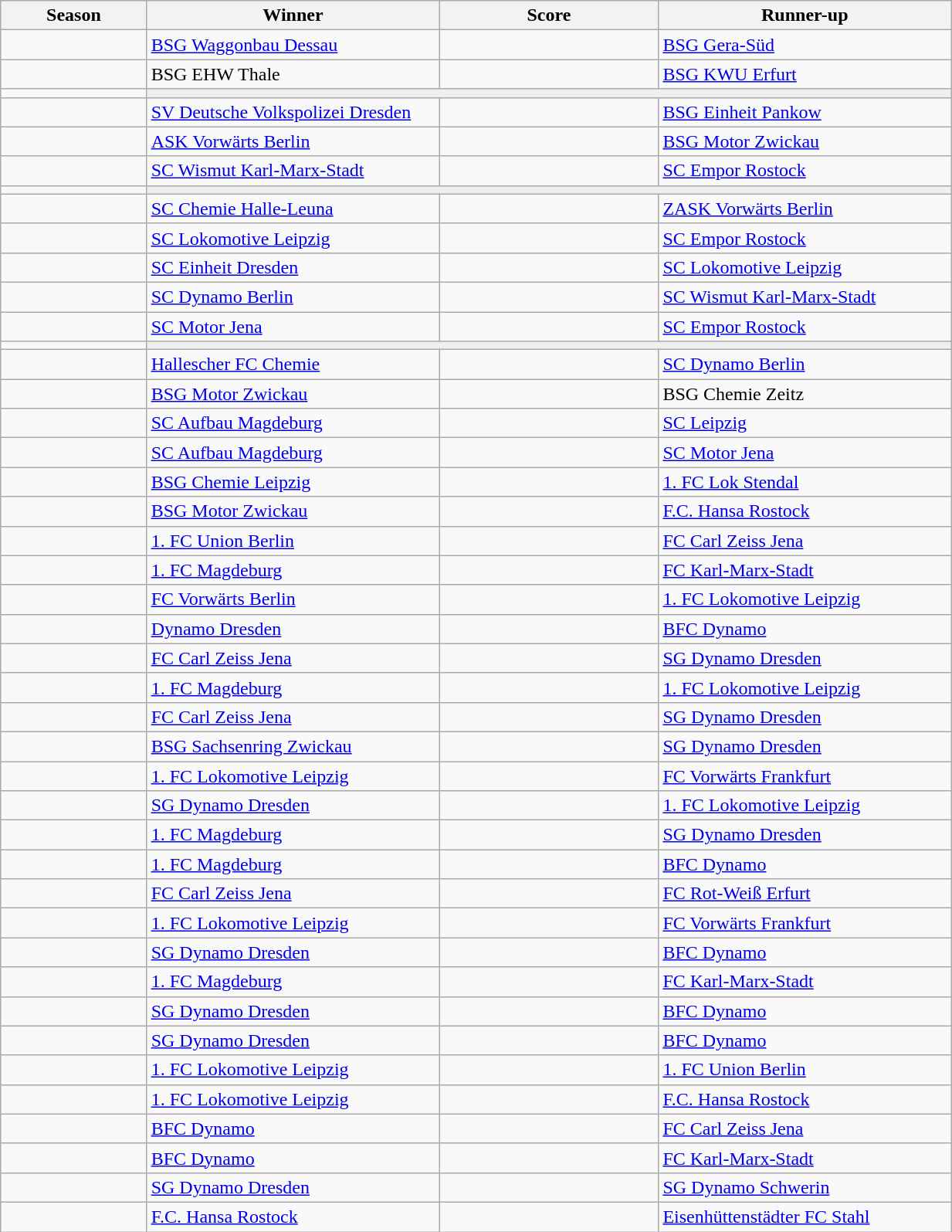<table class="wikitable" width=65%>
<tr>
<th style="width:10%;">Season</th>
<th style="width:20%;">Winner</th>
<th style="width:15%;">Score</th>
<th style="width:20%;">Runner-up</th>
</tr>
<tr>
<td></td>
<td><a href='#'>BSG Waggonbau Dessau</a></td>
<td></td>
<td><a href='#'>BSG Gera-Süd</a></td>
</tr>
<tr>
<td></td>
<td>BSG EHW Thale</td>
<td></td>
<td><a href='#'>BSG KWU Erfurt</a></td>
</tr>
<tr>
<td></td>
<td colspan=3 style=background:#efefef></td>
</tr>
<tr>
<td></td>
<td><a href='#'>SV Deutsche Volkspolizei Dresden</a></td>
<td></td>
<td><a href='#'>BSG Einheit Pankow</a></td>
</tr>
<tr>
<td></td>
<td><a href='#'>ASK Vorwärts Berlin</a></td>
<td></td>
<td><a href='#'>BSG Motor Zwickau</a></td>
</tr>
<tr>
<td></td>
<td><a href='#'>SC Wismut Karl-Marx-Stadt</a></td>
<td></td>
<td><a href='#'>SC Empor Rostock</a></td>
</tr>
<tr>
<td></td>
<td colspan=3 style=background:#efefef></td>
</tr>
<tr>
<td></td>
<td><a href='#'>SC Chemie Halle-Leuna</a></td>
<td></td>
<td><a href='#'>ZASK Vorwärts Berlin</a></td>
</tr>
<tr>
<td></td>
<td><a href='#'>SC Lokomotive Leipzig</a></td>
<td></td>
<td><a href='#'>SC Empor Rostock</a></td>
</tr>
<tr>
<td></td>
<td><a href='#'>SC Einheit Dresden</a></td>
<td></td>
<td><a href='#'>SC Lokomotive Leipzig</a></td>
</tr>
<tr>
<td></td>
<td><a href='#'>SC Dynamo Berlin</a></td>
<td></td>
<td><a href='#'>SC Wismut Karl-Marx-Stadt</a></td>
</tr>
<tr>
<td></td>
<td><a href='#'>SC Motor Jena</a></td>
<td></td>
<td><a href='#'>SC Empor Rostock</a></td>
</tr>
<tr>
<td></td>
<td colspan=3 style=background:#efefef></td>
</tr>
<tr>
<td></td>
<td><a href='#'>Hallescher FC Chemie</a></td>
<td></td>
<td><a href='#'>SC Dynamo Berlin</a></td>
</tr>
<tr>
<td></td>
<td><a href='#'>BSG Motor Zwickau</a></td>
<td></td>
<td>BSG Chemie Zeitz</td>
</tr>
<tr>
<td></td>
<td><a href='#'>SC Aufbau Magdeburg</a></td>
<td></td>
<td><a href='#'>SC Leipzig</a></td>
</tr>
<tr>
<td></td>
<td><a href='#'>SC Aufbau Magdeburg</a></td>
<td></td>
<td><a href='#'>SC Motor Jena</a></td>
</tr>
<tr>
<td></td>
<td><a href='#'>BSG Chemie Leipzig</a></td>
<td></td>
<td><a href='#'>1. FC Lok Stendal</a></td>
</tr>
<tr>
<td></td>
<td><a href='#'>BSG Motor Zwickau</a></td>
<td></td>
<td><a href='#'>F.C. Hansa Rostock</a></td>
</tr>
<tr>
<td></td>
<td><a href='#'>1. FC Union Berlin</a></td>
<td></td>
<td><a href='#'>FC Carl Zeiss Jena</a></td>
</tr>
<tr>
<td></td>
<td><a href='#'>1. FC Magdeburg</a></td>
<td></td>
<td><a href='#'>FC Karl-Marx-Stadt</a></td>
</tr>
<tr>
<td></td>
<td><a href='#'>FC Vorwärts Berlin</a></td>
<td></td>
<td><a href='#'>1. FC Lokomotive Leipzig</a></td>
</tr>
<tr>
<td></td>
<td><a href='#'>Dynamo Dresden</a></td>
<td></td>
<td><a href='#'>BFC Dynamo</a></td>
</tr>
<tr>
<td></td>
<td><a href='#'>FC Carl Zeiss Jena</a></td>
<td></td>
<td><a href='#'>SG Dynamo Dresden</a></td>
</tr>
<tr>
<td></td>
<td><a href='#'>1. FC Magdeburg</a></td>
<td></td>
<td><a href='#'>1. FC Lokomotive Leipzig</a></td>
</tr>
<tr>
<td></td>
<td><a href='#'>FC Carl Zeiss Jena</a></td>
<td></td>
<td><a href='#'>SG Dynamo Dresden</a></td>
</tr>
<tr>
<td></td>
<td><a href='#'>BSG Sachsenring Zwickau</a></td>
<td></td>
<td><a href='#'>SG Dynamo Dresden</a></td>
</tr>
<tr>
<td></td>
<td><a href='#'>1. FC Lokomotive Leipzig</a></td>
<td></td>
<td><a href='#'>FC Vorwärts Frankfurt</a></td>
</tr>
<tr>
<td></td>
<td><a href='#'>SG Dynamo Dresden</a></td>
<td></td>
<td><a href='#'>1. FC Lokomotive Leipzig</a></td>
</tr>
<tr>
<td></td>
<td><a href='#'>1. FC Magdeburg</a></td>
<td></td>
<td><a href='#'>SG Dynamo Dresden</a></td>
</tr>
<tr>
<td></td>
<td><a href='#'>1. FC Magdeburg</a></td>
<td></td>
<td><a href='#'>BFC Dynamo</a></td>
</tr>
<tr>
<td></td>
<td><a href='#'>FC Carl Zeiss Jena</a></td>
<td></td>
<td><a href='#'>FC Rot-Weiß Erfurt</a></td>
</tr>
<tr>
<td></td>
<td><a href='#'>1. FC Lokomotive Leipzig</a></td>
<td></td>
<td><a href='#'>FC Vorwärts Frankfurt</a></td>
</tr>
<tr>
<td></td>
<td><a href='#'>SG Dynamo Dresden</a></td>
<td></td>
<td><a href='#'>BFC Dynamo</a></td>
</tr>
<tr>
<td></td>
<td><a href='#'>1. FC Magdeburg</a></td>
<td></td>
<td><a href='#'>FC Karl-Marx-Stadt</a></td>
</tr>
<tr>
<td></td>
<td><a href='#'>SG Dynamo Dresden</a></td>
<td></td>
<td><a href='#'>BFC Dynamo</a></td>
</tr>
<tr>
<td></td>
<td><a href='#'>SG Dynamo Dresden</a></td>
<td></td>
<td><a href='#'>BFC Dynamo</a></td>
</tr>
<tr>
<td></td>
<td><a href='#'>1. FC Lokomotive Leipzig</a></td>
<td></td>
<td><a href='#'>1. FC Union Berlin</a></td>
</tr>
<tr>
<td></td>
<td><a href='#'>1. FC Lokomotive Leipzig</a></td>
<td></td>
<td><a href='#'>F.C. Hansa Rostock</a></td>
</tr>
<tr>
<td></td>
<td><a href='#'>BFC Dynamo</a></td>
<td></td>
<td><a href='#'>FC Carl Zeiss Jena</a></td>
</tr>
<tr>
<td></td>
<td><a href='#'>BFC Dynamo</a></td>
<td></td>
<td><a href='#'>FC Karl-Marx-Stadt</a></td>
</tr>
<tr>
<td></td>
<td><a href='#'>SG Dynamo Dresden</a></td>
<td></td>
<td><a href='#'>SG Dynamo Schwerin</a></td>
</tr>
<tr>
<td></td>
<td><a href='#'>F.C. Hansa Rostock</a></td>
<td></td>
<td><a href='#'>Eisenhüttenstädter FC Stahl</a></td>
</tr>
</table>
